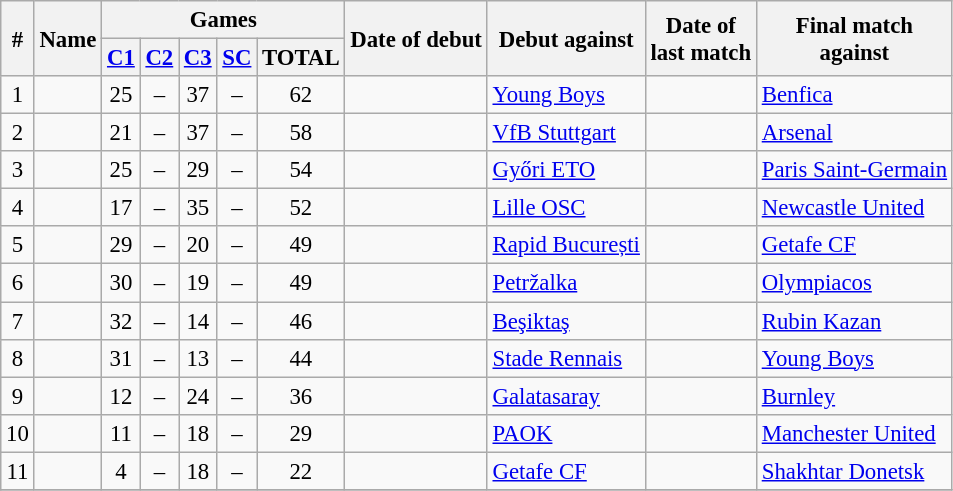<table class="wikitable plainrowheaders sortable" style="text-align:center;font-size:95%">
<tr>
<th rowspan=2>#</th>
<th rowspan=2>Name</th>
<th colspan=5>Games</th>
<th rowspan=2>Date of debut</th>
<th rowspan=2>Debut against</th>
<th rowspan=2>Date of<br>last match</th>
<th rowspan=2>Final match<br>against</th>
</tr>
<tr>
<th><a href='#'>C1</a></th>
<th><a href='#'>C2</a></th>
<th><a href='#'>C3</a></th>
<th><a href='#'>SC</a></th>
<th>TOTAL</th>
</tr>
<tr>
<td>1</td>
<td scope="row" align="left"><strong></strong></td>
<td>25</td>
<td>–</td>
<td>37</td>
<td>–</td>
<td>62</td>
<td></td>
<td align="left"> <a href='#'>Young Boys</a></td>
<td></td>
<td align="left"> <a href='#'>Benfica</a></td>
</tr>
<tr>
<td>2</td>
<td scope="row" align="left"><strong></strong></td>
<td>21</td>
<td>–</td>
<td>37</td>
<td>–</td>
<td>58</td>
<td></td>
<td align="left"> <a href='#'>VfB Stuttgart</a></td>
<td></td>
<td align="left"> <a href='#'>Arsenal</a></td>
</tr>
<tr>
<td>3</td>
<td scope="row" align="left"><strong></strong></td>
<td>25</td>
<td>–</td>
<td>29</td>
<td>–</td>
<td>54</td>
<td></td>
<td align="left"> <a href='#'>Győri ETO</a></td>
<td></td>
<td align="left"> <a href='#'>Paris Saint-Germain</a></td>
</tr>
<tr>
<td>4</td>
<td scope="row" align="left"></td>
<td>17</td>
<td>–</td>
<td>35</td>
<td>–</td>
<td>52</td>
<td></td>
<td align="left"> <a href='#'>Lille OSC</a></td>
<td></td>
<td align="left"> <a href='#'>Newcastle United</a></td>
</tr>
<tr>
<td>5</td>
<td scope="row" align="left"><strong></strong></td>
<td>29</td>
<td>–</td>
<td>20</td>
<td>–</td>
<td>49</td>
<td></td>
<td align="left"> <a href='#'>Rapid București</a></td>
<td></td>
<td align="left"> <a href='#'>Getafe CF</a></td>
</tr>
<tr>
<td>6</td>
<td scope="row" align="left"></td>
<td>30</td>
<td>–</td>
<td>19</td>
<td>–</td>
<td>49</td>
<td></td>
<td align="left"> <a href='#'>Petržalka</a></td>
<td></td>
<td align="left"> <a href='#'>Olympiacos</a></td>
</tr>
<tr>
<td>7</td>
<td scope="row" align="left"></td>
<td>32</td>
<td>–</td>
<td>14</td>
<td>–</td>
<td>46</td>
<td></td>
<td align="left"> <a href='#'>Beşiktaş</a></td>
<td></td>
<td align="left"> <a href='#'>Rubin Kazan</a></td>
</tr>
<tr>
<td>8</td>
<td scope="row" align="left"><em></em></td>
<td>31</td>
<td>–</td>
<td>13</td>
<td>–</td>
<td>44</td>
<td></td>
<td align="left"> <a href='#'>Stade Rennais</a></td>
<td></td>
<td align="left"> <a href='#'>Young Boys</a></td>
</tr>
<tr>
<td>9</td>
<td scope="row" align="left"><strong></strong></td>
<td>12</td>
<td>–</td>
<td>24</td>
<td>–</td>
<td>36</td>
<td></td>
<td align="left"> <a href='#'>Galatasaray</a></td>
<td></td>
<td align="left"> <a href='#'>Burnley</a></td>
</tr>
<tr>
<td>10</td>
<td scope="row" align="left"></td>
<td>11</td>
<td>–</td>
<td>18</td>
<td>–</td>
<td>29</td>
<td></td>
<td align="left"> <a href='#'>PAOK</a></td>
<td></td>
<td align="left"> <a href='#'>Manchester United</a></td>
</tr>
<tr>
<td>11</td>
<td scope="row" align="left"><em></em></td>
<td>4</td>
<td>–</td>
<td>18</td>
<td>–</td>
<td>22</td>
<td></td>
<td align="left"> <a href='#'>Getafe CF</a></td>
<td></td>
<td align="left"> <a href='#'>Shakhtar Donetsk</a></td>
</tr>
<tr>
</tr>
</table>
